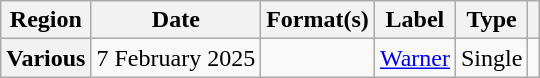<table class="wikitable plainrowheaders">
<tr>
<th scope="col">Region</th>
<th scope="col">Date</th>
<th scope="col">Format(s)</th>
<th scope="col">Label</th>
<th scope="col">Type</th>
<th scope="col"></th>
</tr>
<tr>
<th scope="row">Various</th>
<td>7 February 2025</td>
<td></td>
<td><a href='#'>Warner</a></td>
<td>Single</td>
<td></td>
</tr>
</table>
